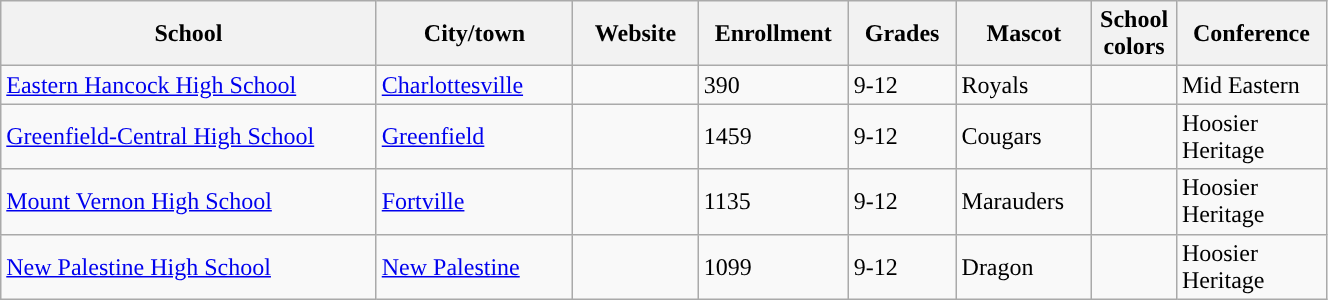<table class="wikitable sortable" width="70%">
<tr>
<th width="20%">School</th>
<th width="08%">City/town</th>
<th width="06%">Website</th>
<th width="04%">Enrollment</th>
<th width="04%">Grades</th>
<th width="04%">Mascot</th>
<th width=01%>School colors</th>
<th width="04%">Conference</th>
</tr>
<tr>
<td><a href='#'>Eastern Hancock High School</a></td>
<td><a href='#'>Charlottesville</a></td>
<td></td>
<td>390</td>
<td>9-12</td>
<td>Royals</td>
<td> </td>
<td>Mid Eastern</td>
</tr>
<tr>
<td><a href='#'>Greenfield-Central High School</a></td>
<td><a href='#'>Greenfield</a></td>
<td></td>
<td>1459</td>
<td>9-12</td>
<td>Cougars</td>
<td> </td>
<td>Hoosier Heritage</td>
</tr>
<tr>
<td><a href='#'>Mount Vernon High School</a></td>
<td><a href='#'>Fortville</a></td>
<td></td>
<td>1135</td>
<td>9-12</td>
<td>Marauders</td>
<td>  </td>
<td>Hoosier Heritage</td>
</tr>
<tr>
<td><a href='#'>New Palestine High School</a></td>
<td><a href='#'>New Palestine</a></td>
<td></td>
<td>1099</td>
<td>9-12</td>
<td>Dragon</td>
<td> </td>
<td>Hoosier Heritage</td>
</tr>
</table>
